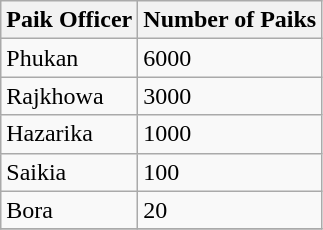<table border="1" class="wikitable">
<tr>
<th>Paik Officer</th>
<th>Number of Paiks</th>
</tr>
<tr>
<td>Phukan</td>
<td>6000</td>
</tr>
<tr>
<td>Rajkhowa</td>
<td>3000</td>
</tr>
<tr>
<td>Hazarika</td>
<td>1000</td>
</tr>
<tr>
<td>Saikia</td>
<td>100</td>
</tr>
<tr>
<td>Bora</td>
<td>20</td>
</tr>
<tr>
</tr>
</table>
